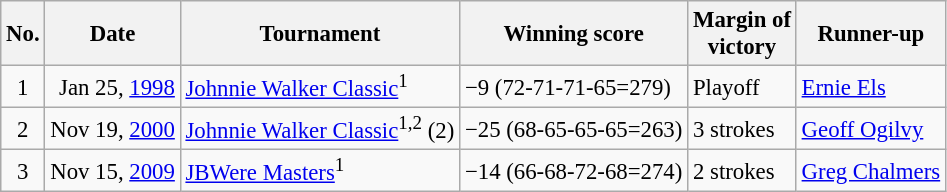<table class="wikitable" style="font-size:95%;">
<tr>
<th>No.</th>
<th>Date</th>
<th>Tournament</th>
<th>Winning score</th>
<th>Margin of<br>victory</th>
<th>Runner-up</th>
</tr>
<tr>
<td align=center>1</td>
<td align=right>Jan 25, <a href='#'>1998</a></td>
<td><a href='#'>Johnnie Walker Classic</a><sup>1</sup></td>
<td>−9 (72-71-71-65=279)</td>
<td>Playoff</td>
<td> <a href='#'>Ernie Els</a></td>
</tr>
<tr>
<td align=center>2</td>
<td align=right>Nov 19, <a href='#'>2000</a></td>
<td><a href='#'>Johnnie Walker Classic</a><sup>1,2</sup> (2)</td>
<td>−25 (68-65-65-65=263)</td>
<td>3 strokes</td>
<td> <a href='#'>Geoff Ogilvy</a></td>
</tr>
<tr>
<td align=center>3</td>
<td align=right>Nov 15, <a href='#'>2009</a></td>
<td><a href='#'>JBWere Masters</a><sup>1</sup></td>
<td>−14 (66-68-72-68=274)</td>
<td>2 strokes</td>
<td> <a href='#'>Greg Chalmers</a></td>
</tr>
</table>
